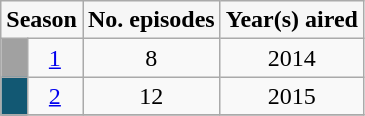<table class="wikitable" style="text-align: center;" style="background: #FFFFFF;">
<tr>
<th colspan="2" rowspan="1" style="background-color:#F6F6F6;">Season</th>
<th rowspan="1" style="background-color:#F6F6F6;">No. episodes</th>
<th rowspan="1" style="background-color:#F6F6F6;">Year(s) aired</th>
</tr>
<tr>
<td bgcolor="A1A1A1"></td>
<td><a href='#'>1</a></td>
<td align=center>8</td>
<td align=center>2014</td>
</tr>
<tr>
<td bgcolor="125873"></td>
<td><a href='#'>2</a></td>
<td align=center>12</td>
<td align=center>2015</td>
</tr>
<tr>
</tr>
</table>
